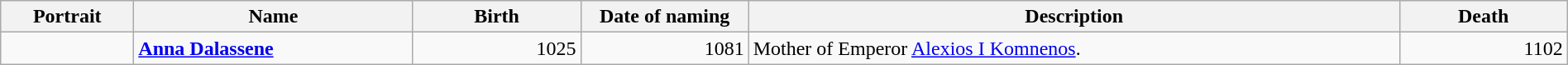<table width=100% class="wikitable">
<tr>
<th style="width:100px">Portrait</th>
<th>Name</th>
<th style="width:8em">Birth</th>
<th style="width:8em">Date of naming</th>
<th>Description</th>
<th style="width:8em">Death</th>
</tr>
<tr>
<td></td>
<td><strong><a href='#'>Anna Dalassene</a></strong><br></td>
<td style="text-align:right">1025</td>
<td style="text-align:right">1081</td>
<td>Mother of Emperor <a href='#'>Alexios I Komnenos</a>.</td>
<td style="text-align:right">1102</td>
</tr>
</table>
